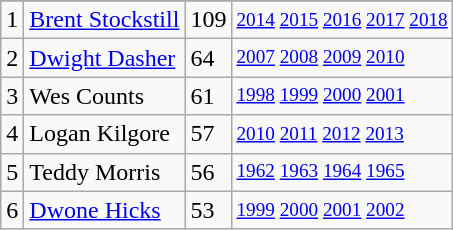<table class="wikitable">
<tr>
</tr>
<tr>
<td>1</td>
<td><a href='#'>Brent Stockstill</a></td>
<td><abbr>109</abbr></td>
<td style="font-size:80%;"><a href='#'>2014</a> <a href='#'>2015</a> <a href='#'>2016</a> <a href='#'>2017</a> <a href='#'>2018</a></td>
</tr>
<tr>
<td>2</td>
<td><a href='#'>Dwight Dasher</a></td>
<td><abbr>64</abbr></td>
<td style="font-size:80%;"><a href='#'>2007</a> <a href='#'>2008</a> <a href='#'>2009</a> <a href='#'>2010</a></td>
</tr>
<tr>
<td>3</td>
<td>Wes Counts</td>
<td><abbr>61</abbr></td>
<td style="font-size:80%;"><a href='#'>1998</a> <a href='#'>1999</a> <a href='#'>2000</a> <a href='#'>2001</a></td>
</tr>
<tr>
<td>4</td>
<td>Logan Kilgore</td>
<td><abbr>57</abbr></td>
<td style="font-size:80%;"><a href='#'>2010</a> <a href='#'>2011</a> <a href='#'>2012</a> <a href='#'>2013</a></td>
</tr>
<tr>
<td>5</td>
<td>Teddy Morris</td>
<td><abbr>56</abbr></td>
<td style="font-size:80%;"><a href='#'>1962</a> <a href='#'>1963</a> <a href='#'>1964</a> <a href='#'>1965</a></td>
</tr>
<tr>
<td>6</td>
<td><a href='#'>Dwone Hicks</a></td>
<td><abbr>53</abbr></td>
<td style="font-size:80%;"><a href='#'>1999</a> <a href='#'>2000</a> <a href='#'>2001</a> <a href='#'>2002</a></td>
</tr>
</table>
